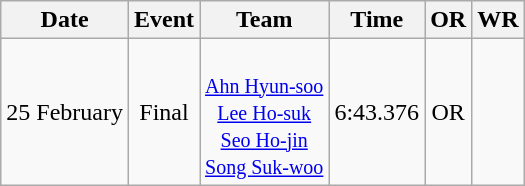<table class="wikitable" style="text-align:center">
<tr>
<th>Date</th>
<th>Event</th>
<th>Team</th>
<th>Time</th>
<th>OR</th>
<th>WR</th>
</tr>
<tr>
<td>25 February</td>
<td>Final</td>
<td> <br> <small> <a href='#'>Ahn Hyun-soo</a> <br> <a href='#'>Lee Ho-suk</a> <br> <a href='#'>Seo Ho-jin</a> <br> <a href='#'>Song Suk-woo</a> </small></td>
<td>6:43.376</td>
<td>OR</td>
<td></td>
</tr>
</table>
